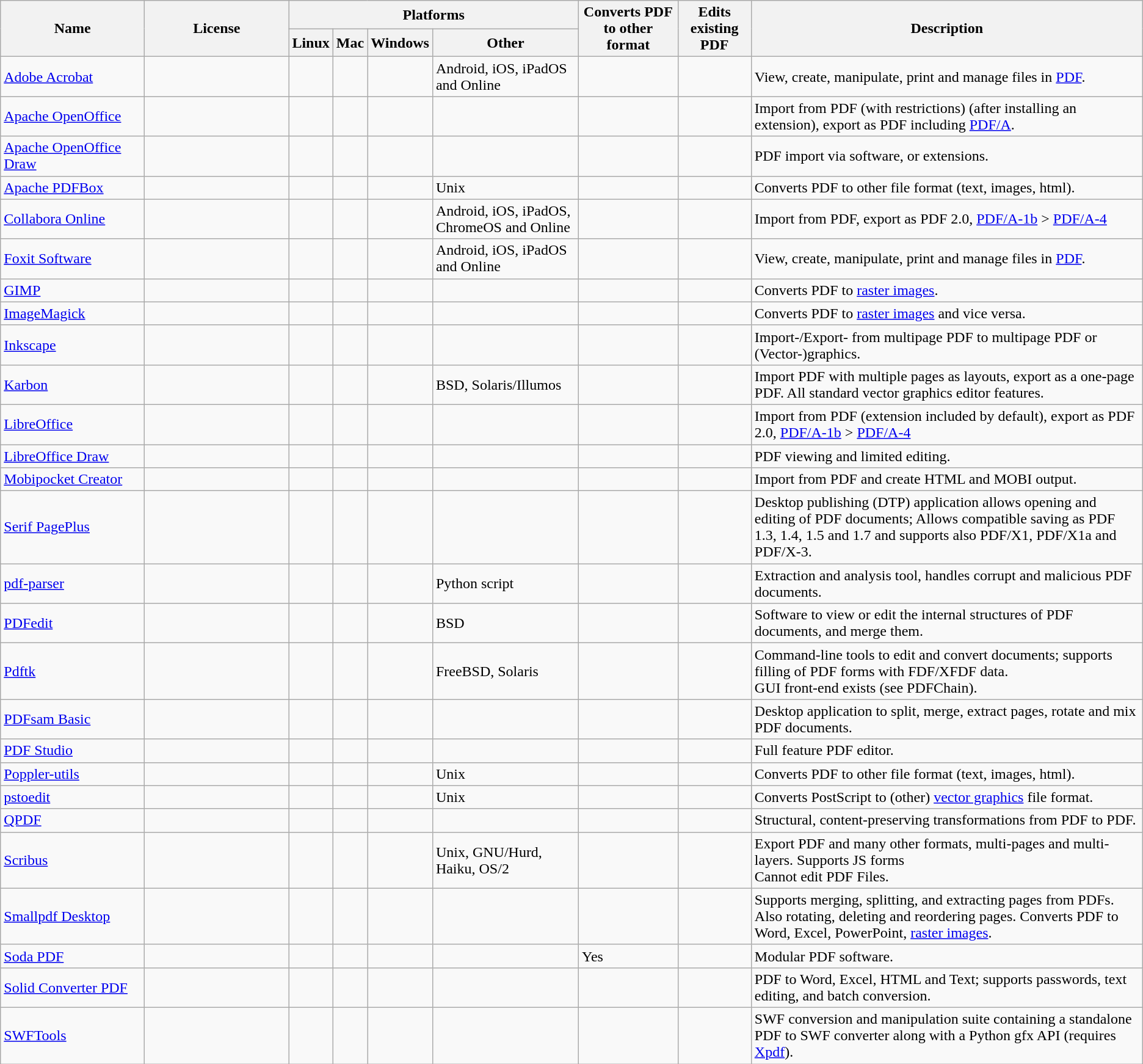<table class="wikitable sortable">
<tr>
<th width=150 scope="col" rowspan="2">Name</th>
<th width=150 scope="col" rowspan="2">License</th>
<th scope="colgroup" colspan="4">Platforms</th>
<th scope="col" rowspan="2">Converts PDF to other format</th>
<th scope="col" rowspan="2">Edits existing PDF</th>
<th scope="col" class="unsortable" rowspan="2">Description</th>
</tr>
<tr>
<th scope="col">Linux</th>
<th scope="col">Mac</th>
<th scope="col">Windows</th>
<th scope="col">Other</th>
</tr>
<tr>
<td><a href='#'>Adobe Acrobat</a></td>
<td></td>
<td></td>
<td></td>
<td></td>
<td>Android, iOS, iPadOS and Online</td>
<td></td>
<td></td>
<td>View, create, manipulate, print and manage files in <a href='#'>PDF</a>.</td>
</tr>
<tr>
<td><a href='#'>Apache OpenOffice</a></td>
<td></td>
<td></td>
<td></td>
<td></td>
<td></td>
<td></td>
<td></td>
<td>Import from PDF (with restrictions) (after installing an extension), export as PDF including <a href='#'>PDF/A</a>.</td>
</tr>
<tr>
<td><a href='#'>Apache OpenOffice Draw</a></td>
<td></td>
<td></td>
<td></td>
<td></td>
<td></td>
<td></td>
<td></td>
<td>PDF import via software, or extensions.</td>
</tr>
<tr>
<td><a href='#'>Apache PDFBox</a></td>
<td></td>
<td></td>
<td></td>
<td></td>
<td>Unix</td>
<td></td>
<td></td>
<td>Converts PDF to other file format (text, images, html).</td>
</tr>
<tr>
<td><a href='#'>Collabora Online</a></td>
<td></td>
<td></td>
<td></td>
<td></td>
<td>Android, iOS, iPadOS, ChromeOS and Online</td>
<td></td>
<td></td>
<td>Import from PDF, export as PDF 2.0, <a href='#'>PDF/A-1b</a> > <a href='#'>PDF/A-4</a></td>
</tr>
<tr>
<td><a href='#'>Foxit Software</a></td>
<td></td>
<td></td>
<td></td>
<td></td>
<td>Android, iOS, iPadOS and Online</td>
<td></td>
<td></td>
<td>View, create, manipulate, print and manage files in <a href='#'>PDF</a>.</td>
</tr>
<tr>
<td><a href='#'>GIMP</a></td>
<td></td>
<td></td>
<td></td>
<td></td>
<td></td>
<td></td>
<td></td>
<td>Converts PDF to <a href='#'>raster images</a>.</td>
</tr>
<tr>
<td><a href='#'>ImageMagick</a></td>
<td></td>
<td></td>
<td></td>
<td></td>
<td></td>
<td></td>
<td></td>
<td>Converts PDF to <a href='#'>raster images</a> and vice versa.</td>
</tr>
<tr>
<td><a href='#'>Inkscape</a></td>
<td></td>
<td></td>
<td></td>
<td></td>
<td></td>
<td></td>
<td></td>
<td>Import-/Export- from multipage PDF to multipage PDF or (Vector-)graphics.</td>
</tr>
<tr>
<td><a href='#'>Karbon</a></td>
<td></td>
<td></td>
<td></td>
<td></td>
<td>BSD, Solaris/Illumos</td>
<td></td>
<td></td>
<td>Import PDF with multiple pages as layouts, export as a one-page PDF. All standard vector graphics editor features.</td>
</tr>
<tr>
<td><a href='#'>LibreOffice</a></td>
<td></td>
<td></td>
<td></td>
<td></td>
<td></td>
<td></td>
<td></td>
<td>Import from PDF (extension included by default), export as PDF 2.0, <a href='#'>PDF/A-1b</a> > <a href='#'>PDF/A-4</a></td>
</tr>
<tr>
<td><a href='#'>LibreOffice Draw</a></td>
<td></td>
<td></td>
<td></td>
<td></td>
<td></td>
<td></td>
<td></td>
<td>PDF viewing and limited editing.</td>
</tr>
<tr>
<td><a href='#'>Mobipocket Creator</a></td>
<td></td>
<td></td>
<td></td>
<td></td>
<td></td>
<td></td>
<td></td>
<td>Import from PDF and create HTML and MOBI output.</td>
</tr>
<tr>
<td><a href='#'>Serif PagePlus</a></td>
<td></td>
<td></td>
<td></td>
<td></td>
<td></td>
<td></td>
<td></td>
<td>Desktop publishing (DTP) application allows opening and editing of PDF documents; Allows compatible saving as PDF 1.3, 1.4, 1.5 and 1.7 and supports also PDF/X1, PDF/X1a and PDF/X-3.</td>
</tr>
<tr>
<td><a href='#'>pdf-parser</a></td>
<td></td>
<td></td>
<td></td>
<td></td>
<td>Python script</td>
<td></td>
<td></td>
<td>Extraction and analysis tool, handles corrupt and malicious PDF documents.</td>
</tr>
<tr>
<td><a href='#'>PDFedit</a></td>
<td></td>
<td></td>
<td></td>
<td></td>
<td>BSD</td>
<td></td>
<td></td>
<td>Software to view or edit the internal structures of PDF documents, and merge them.</td>
</tr>
<tr>
<td><a href='#'>Pdftk</a></td>
<td></td>
<td></td>
<td></td>
<td></td>
<td>FreeBSD, Solaris</td>
<td></td>
<td></td>
<td>Command-line tools to edit and convert documents; supports filling of PDF forms with FDF/XFDF data.<br>GUI front-end exists (see PDFChain).</td>
</tr>
<tr>
<td><a href='#'>PDFsam Basic</a></td>
<td></td>
<td></td>
<td></td>
<td></td>
<td></td>
<td></td>
<td></td>
<td>Desktop application to split, merge, extract pages, rotate and mix PDF documents.</td>
</tr>
<tr>
<td><a href='#'>PDF Studio</a></td>
<td></td>
<td></td>
<td></td>
<td></td>
<td></td>
<td></td>
<td></td>
<td>Full feature PDF editor.</td>
</tr>
<tr>
<td><a href='#'>Poppler-utils</a></td>
<td></td>
<td></td>
<td></td>
<td></td>
<td>Unix</td>
<td></td>
<td></td>
<td>Converts PDF to other file format (text, images, html).</td>
</tr>
<tr>
<td><a href='#'>pstoedit</a></td>
<td></td>
<td></td>
<td></td>
<td></td>
<td>Unix</td>
<td></td>
<td></td>
<td>Converts PostScript to (other) <a href='#'>vector graphics</a> file format.</td>
</tr>
<tr>
<td><a href='#'>QPDF</a></td>
<td></td>
<td></td>
<td></td>
<td></td>
<td></td>
<td></td>
<td></td>
<td>Structural, content-preserving transformations from PDF to PDF.</td>
</tr>
<tr>
<td><a href='#'>Scribus</a></td>
<td></td>
<td></td>
<td></td>
<td></td>
<td>Unix, GNU/Hurd, Haiku, OS/2</td>
<td></td>
<td></td>
<td>Export PDF and many other formats, multi-pages and multi-layers. Supports JS forms<br>Cannot edit PDF Files.</td>
</tr>
<tr>
<td><a href='#'>Smallpdf Desktop</a></td>
<td></td>
<td></td>
<td></td>
<td></td>
<td></td>
<td></td>
<td></td>
<td>Supports merging, splitting, and extracting pages from PDFs. Also rotating, deleting and reordering pages. Converts PDF to Word, Excel, PowerPoint, <a href='#'>raster images</a>.</td>
</tr>
<tr>
<td><a href='#'>Soda PDF</a></td>
<td></td>
<td></td>
<td></td>
<td></td>
<td></td>
<td>Yes</td>
<td></td>
<td>Modular PDF software.</td>
</tr>
<tr>
<td><a href='#'>Solid Converter PDF</a></td>
<td></td>
<td></td>
<td></td>
<td></td>
<td></td>
<td></td>
<td></td>
<td>PDF to Word, Excel, HTML and Text; supports passwords, text editing, and batch conversion.</td>
</tr>
<tr>
<td><a href='#'>SWFTools</a></td>
<td></td>
<td></td>
<td></td>
<td></td>
<td></td>
<td></td>
<td></td>
<td>SWF conversion and manipulation suite containing a standalone PDF to SWF converter along with a Python gfx API (requires <a href='#'>Xpdf</a>).</td>
</tr>
</table>
